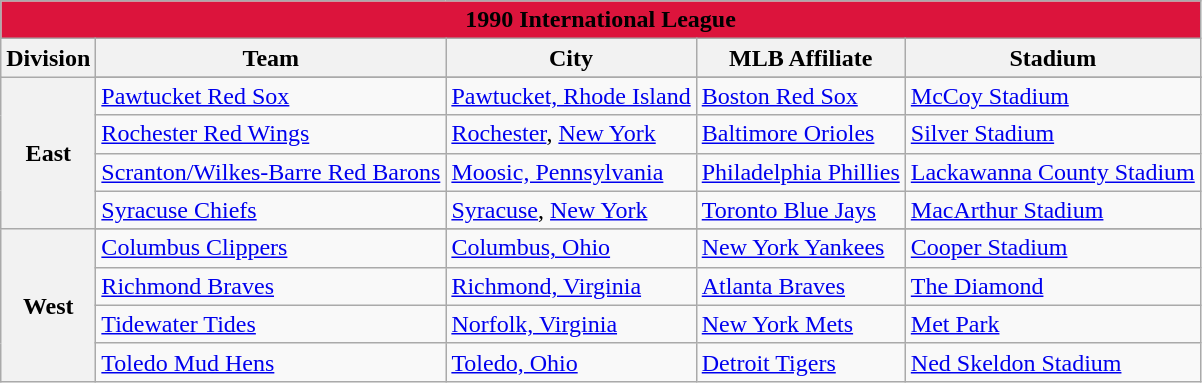<table class="wikitable" style="width:auto">
<tr>
<td bgcolor="#DC143C" align="center" colspan="7"><strong><span>1990 International League</span></strong></td>
</tr>
<tr>
<th>Division</th>
<th>Team</th>
<th>City</th>
<th>MLB Affiliate</th>
<th>Stadium</th>
</tr>
<tr>
<th rowspan="5">East</th>
</tr>
<tr>
<td><a href='#'>Pawtucket Red Sox</a></td>
<td><a href='#'>Pawtucket, Rhode Island</a></td>
<td><a href='#'>Boston Red Sox</a></td>
<td><a href='#'>McCoy Stadium</a></td>
</tr>
<tr>
<td><a href='#'>Rochester Red Wings</a></td>
<td><a href='#'>Rochester</a>, <a href='#'>New York</a></td>
<td><a href='#'>Baltimore Orioles</a></td>
<td><a href='#'>Silver Stadium</a></td>
</tr>
<tr>
<td><a href='#'>Scranton/Wilkes-Barre Red Barons</a></td>
<td><a href='#'>Moosic, Pennsylvania</a></td>
<td><a href='#'>Philadelphia Phillies</a></td>
<td><a href='#'>Lackawanna County Stadium</a></td>
</tr>
<tr>
<td><a href='#'>Syracuse Chiefs</a></td>
<td><a href='#'>Syracuse</a>, <a href='#'>New York</a></td>
<td><a href='#'>Toronto Blue Jays</a></td>
<td><a href='#'>MacArthur Stadium</a></td>
</tr>
<tr>
<th rowspan="5">West</th>
</tr>
<tr>
<td><a href='#'>Columbus Clippers</a></td>
<td><a href='#'>Columbus, Ohio</a></td>
<td><a href='#'>New York Yankees</a></td>
<td><a href='#'>Cooper Stadium</a></td>
</tr>
<tr>
<td><a href='#'>Richmond Braves</a></td>
<td><a href='#'>Richmond, Virginia</a></td>
<td><a href='#'>Atlanta Braves</a></td>
<td><a href='#'>The Diamond</a></td>
</tr>
<tr>
<td><a href='#'>Tidewater Tides</a></td>
<td><a href='#'>Norfolk, Virginia</a></td>
<td><a href='#'>New York Mets</a></td>
<td><a href='#'>Met Park</a></td>
</tr>
<tr>
<td><a href='#'>Toledo Mud Hens</a></td>
<td><a href='#'>Toledo, Ohio</a></td>
<td><a href='#'>Detroit Tigers</a></td>
<td><a href='#'>Ned Skeldon Stadium</a></td>
</tr>
</table>
